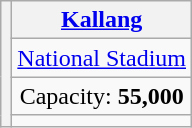<table class="wikitable" style="text-align:center">
<tr>
<th rowspan=4></th>
<th><a href='#'>Kallang</a></th>
</tr>
<tr>
<td><a href='#'>National Stadium</a></td>
</tr>
<tr>
<td>Capacity: <strong>55,000</strong></td>
</tr>
<tr>
<td></td>
</tr>
</table>
